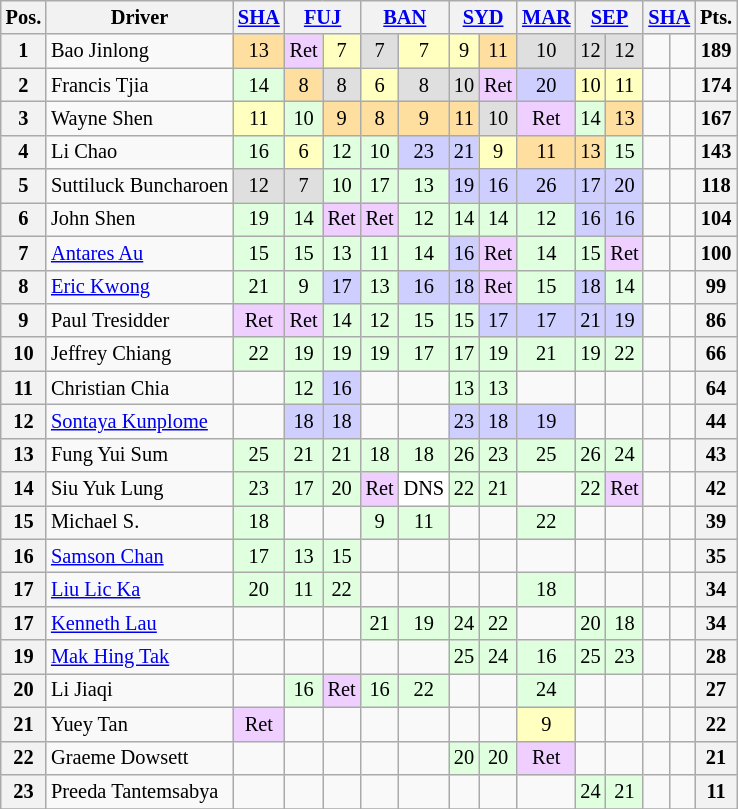<table class="wikitable" style="font-size: 85%; text-align: center;">
<tr>
<th>Pos.</th>
<th>Driver</th>
<th colspan="1"><a href='#'>SHA</a><br></th>
<th colspan="2"><a href='#'>FUJ</a><br></th>
<th colspan="2"><a href='#'>BAN</a><br></th>
<th colspan="2"><a href='#'>SYD</a><br></th>
<th colspan="1"><a href='#'>MAR</a><br></th>
<th colspan="2"><a href='#'>SEP</a><br></th>
<th colspan="2"><a href='#'>SHA</a><br></th>
<th>Pts.</th>
</tr>
<tr>
<th>1</th>
<td align="left"> Bao Jinlong</td>
<td style="background:#ffdf9f;">13</td>
<td style="background:#efcfff;">Ret</td>
<td style="background:#ffffbf;">7</td>
<td style="background:#dfdfdf;">7</td>
<td style="background:#ffffbf;">7</td>
<td style="background:#ffffbf;">9</td>
<td style="background:#ffdf9f;">11</td>
<td style="background:#dfdfdf;">10</td>
<td style="background:#dfdfdf;">12</td>
<td style="background:#dfdfdf;">12</td>
<td></td>
<td></td>
<th>189</th>
</tr>
<tr>
<th>2</th>
<td align="left"> Francis Tjia</td>
<td style="background:#dfffdf;">14</td>
<td style="background:#ffdf9f;">8</td>
<td style="background:#dfdfdf;">8</td>
<td style="background:#ffffbf;">6</td>
<td style="background:#dfdfdf;">8</td>
<td style="background:#dfdfdf;">10</td>
<td style="background:#efcfff;">Ret</td>
<td style="background:#cfcfff;">20</td>
<td style="background:#ffffbf;">10</td>
<td style="background:#ffffbf;">11</td>
<td></td>
<td></td>
<th>174</th>
</tr>
<tr>
<th>3</th>
<td align="left"> Wayne Shen</td>
<td style="background:#ffffbf;">11</td>
<td style="background:#dfffdf;">10</td>
<td style="background:#ffdf9f;">9</td>
<td style="background:#ffdf9f;">8</td>
<td style="background:#ffdf9f;">9</td>
<td style="background:#ffdf9f;">11</td>
<td style="background:#dfdfdf;">10</td>
<td style="background:#efcfff;">Ret</td>
<td style="background:#dfffdf;">14</td>
<td style="background:#ffdf9f;">13</td>
<td></td>
<td></td>
<th>167</th>
</tr>
<tr>
<th>4</th>
<td align="left"> Li Chao</td>
<td style="background:#dfffdf;">16</td>
<td style="background:#ffffbf;">6</td>
<td style="background:#dfffdf;">12</td>
<td style="background:#dfffdf;">10</td>
<td style="background:#cfcfff;">23</td>
<td style="background:#cfcfff;">21</td>
<td style="background:#ffffbf;">9</td>
<td style="background:#ffdf9f;">11</td>
<td style="background:#ffdf9f;">13</td>
<td style="background:#dfffdf;">15</td>
<td></td>
<td></td>
<th>143</th>
</tr>
<tr>
<th>5</th>
<td align="left"> Suttiluck Buncharoen</td>
<td style="background:#dfdfdf;">12</td>
<td style="background:#dfdfdf;">7</td>
<td style="background:#dfffdf;">10</td>
<td style="background:#dfffdf;">17</td>
<td style="background:#dfffdf;">13</td>
<td style="background:#cfcfff;">19</td>
<td style="background:#cfcfff;">16</td>
<td style="background:#cfcfff;">26</td>
<td style="background:#cfcfff;">17</td>
<td style="background:#cfcfff;">20</td>
<td></td>
<td></td>
<th>118</th>
</tr>
<tr>
<th>6</th>
<td align="left"> John Shen</td>
<td style="background:#dfffdf;">19</td>
<td style="background:#dfffdf;">14</td>
<td style="background:#efcfff;">Ret</td>
<td style="background:#efcfff;">Ret</td>
<td style="background:#dfffdf;">12</td>
<td style="background:#dfffdf;">14</td>
<td style="background:#dfffdf;">14</td>
<td style="background:#dfffdf;">12</td>
<td style="background:#cfcfff;">16</td>
<td style="background:#cfcfff;">16</td>
<td></td>
<td></td>
<th>104</th>
</tr>
<tr>
<th>7</th>
<td align="left"> <a href='#'>Antares Au</a></td>
<td style="background:#dfffdf;">15</td>
<td style="background:#dfffdf;">15</td>
<td style="background:#dfffdf;">13</td>
<td style="background:#dfffdf;">11</td>
<td style="background:#dfffdf;">14</td>
<td style="background:#cfcfff;">16</td>
<td style="background:#efcfff;">Ret</td>
<td style="background:#dfffdf;">14</td>
<td style="background:#dfffdf;">15</td>
<td style="background:#efcfff;">Ret</td>
<td></td>
<td></td>
<th>100</th>
</tr>
<tr>
<th>8</th>
<td align="left"> <a href='#'>Eric Kwong</a></td>
<td style="background:#dfffdf;">21</td>
<td style="background:#dfffdf;">9</td>
<td style="background:#cfcfff;">17</td>
<td style="background:#dfffdf;">13</td>
<td style="background:#cfcfff;">16</td>
<td style="background:#cfcfff;">18</td>
<td style="background:#efcfff;">Ret</td>
<td style="background:#dfffdf;">15</td>
<td style="background:#cfcfff;">18</td>
<td style="background:#dfffdf;">14</td>
<td></td>
<td></td>
<th>99</th>
</tr>
<tr>
<th>9</th>
<td align="left"> Paul Tresidder</td>
<td style="background:#efcfff;">Ret</td>
<td style="background:#efcfff;">Ret</td>
<td style="background:#dfffdf;">14</td>
<td style="background:#dfffdf;">12</td>
<td style="background:#dfffdf;">15</td>
<td style="background:#dfffdf;">15</td>
<td style="background:#cfcfff;">17</td>
<td style="background:#cfcfff;">17</td>
<td style="background:#cfcfff;">21</td>
<td style="background:#cfcfff;">19</td>
<td></td>
<td></td>
<th>86</th>
</tr>
<tr>
<th>10</th>
<td align="left"> Jeffrey Chiang</td>
<td style="background:#dfffdf;">22</td>
<td style="background:#dfffdf;">19</td>
<td style="background:#dfffdf;">19</td>
<td style="background:#dfffdf;">19</td>
<td style="background:#dfffdf;">17</td>
<td style="background:#dfffdf;">17</td>
<td style="background:#dfffdf;">19</td>
<td style="background:#dfffdf;">21</td>
<td style="background:#dfffdf;">19</td>
<td style="background:#dfffdf;">22</td>
<td></td>
<td></td>
<th>66</th>
</tr>
<tr>
<th>11</th>
<td align="left"> Christian Chia</td>
<td></td>
<td style="background:#dfffdf;">12</td>
<td style="background:#cfcfff;">16</td>
<td></td>
<td></td>
<td style="background:#dfffdf;">13</td>
<td style="background:#dfffdf;">13</td>
<td></td>
<td></td>
<td></td>
<td></td>
<td></td>
<th>64</th>
</tr>
<tr>
<th>12</th>
<td align="left"> <a href='#'>Sontaya Kunplome</a></td>
<td></td>
<td style="background:#cfcfff;">18</td>
<td style="background:#cfcfff;">18</td>
<td></td>
<td></td>
<td style="background:#cfcfff;">23</td>
<td style="background:#cfcfff;">18</td>
<td style="background:#cfcfff;">19</td>
<td></td>
<td></td>
<td></td>
<td></td>
<th>44</th>
</tr>
<tr>
<th>13</th>
<td align="left"> Fung Yui Sum</td>
<td style="background:#dfffdf;">25</td>
<td style="background:#dfffdf;">21</td>
<td style="background:#dfffdf;">21</td>
<td style="background:#dfffdf;">18</td>
<td style="background:#dfffdf;">18</td>
<td style="background:#dfffdf;">26</td>
<td style="background:#dfffdf;">23</td>
<td style="background:#dfffdf;">25</td>
<td style="background:#dfffdf;">26</td>
<td style="background:#dfffdf;">24</td>
<td></td>
<td></td>
<th>43</th>
</tr>
<tr>
<th>14</th>
<td align="left"> Siu Yuk Lung</td>
<td style="background:#dfffdf;">23</td>
<td style="background:#dfffdf;">17</td>
<td style="background:#dfffdf;">20</td>
<td style="background:#efcfff;">Ret</td>
<td style="background:#ffffff;">DNS</td>
<td style="background:#dfffdf;">22</td>
<td style="background:#dfffdf;">21</td>
<td></td>
<td style="background:#dfffdf;">22</td>
<td style="background:#efcfff;">Ret</td>
<td></td>
<td></td>
<th>42</th>
</tr>
<tr>
<th>15</th>
<td align="left"> Michael S.</td>
<td style="background:#dfffdf;">18</td>
<td></td>
<td></td>
<td style="background:#dfffdf;">9</td>
<td style="background:#dfffdf;">11</td>
<td></td>
<td></td>
<td style="background:#dfffdf;">22</td>
<td></td>
<td></td>
<td></td>
<td></td>
<th>39</th>
</tr>
<tr>
<th>16</th>
<td align="left"> <a href='#'>Samson Chan</a></td>
<td style="background:#dfffdf;">17</td>
<td style="background:#dfffdf;">13</td>
<td style="background:#dfffdf;">15</td>
<td></td>
<td></td>
<td></td>
<td></td>
<td></td>
<td></td>
<td></td>
<td></td>
<td></td>
<th>35</th>
</tr>
<tr>
<th>17</th>
<td align="left"> <a href='#'>Liu Lic Ka</a></td>
<td style="background:#dfffdf;">20</td>
<td style="background:#dfffdf;">11</td>
<td style="background:#dfffdf;">22</td>
<td></td>
<td></td>
<td></td>
<td></td>
<td style="background:#dfffdf;">18</td>
<td></td>
<td></td>
<td></td>
<td></td>
<th>34</th>
</tr>
<tr>
<th>17</th>
<td align="left"> <a href='#'>Kenneth Lau</a></td>
<td></td>
<td></td>
<td></td>
<td style="background:#dfffdf;">21</td>
<td style="background:#dfffdf;">19</td>
<td style="background:#dfffdf;">24</td>
<td style="background:#dfffdf;">22</td>
<td></td>
<td style="background:#dfffdf;">20</td>
<td style="background:#dfffdf;">18</td>
<td></td>
<td></td>
<th>34</th>
</tr>
<tr>
<th>19</th>
<td align="left"> <a href='#'>Mak Hing Tak</a></td>
<td></td>
<td></td>
<td></td>
<td></td>
<td></td>
<td style="background:#dfffdf;">25</td>
<td style="background:#dfffdf;">24</td>
<td style="background:#dfffdf;">16</td>
<td style="background:#dfffdf;">25</td>
<td style="background:#dfffdf;">23</td>
<td></td>
<td></td>
<th>28</th>
</tr>
<tr>
<th>20</th>
<td align="left"> Li Jiaqi</td>
<td></td>
<td style="background:#dfffdf;">16</td>
<td style="background:#efcfff;">Ret</td>
<td style="background:#dfffdf;">16</td>
<td style="background:#dfffdf;">22</td>
<td></td>
<td></td>
<td style="background:#dfffdf;">24</td>
<td></td>
<td></td>
<td></td>
<td></td>
<th>27</th>
</tr>
<tr>
<th>21</th>
<td align="left"> Yuey Tan</td>
<td style="background:#efcfff;">Ret</td>
<td></td>
<td></td>
<td></td>
<td></td>
<td></td>
<td></td>
<td style="background:#ffffbf;">9</td>
<td></td>
<td></td>
<td></td>
<td></td>
<th>22</th>
</tr>
<tr>
<th>22</th>
<td align="left"> Graeme Dowsett</td>
<td></td>
<td></td>
<td></td>
<td></td>
<td></td>
<td style="background:#dfffdf;">20</td>
<td style="background:#dfffdf;">20</td>
<td style="background:#efcfff;">Ret</td>
<td></td>
<td></td>
<td></td>
<td></td>
<th>21</th>
</tr>
<tr>
<th>23</th>
<td align="left"> Preeda Tantemsabya</td>
<td></td>
<td></td>
<td></td>
<td></td>
<td></td>
<td></td>
<td></td>
<td></td>
<td style="background:#dfffdf;">24</td>
<td style="background:#dfffdf;">21</td>
<td></td>
<td></td>
<th>11</th>
</tr>
<tr>
</tr>
</table>
